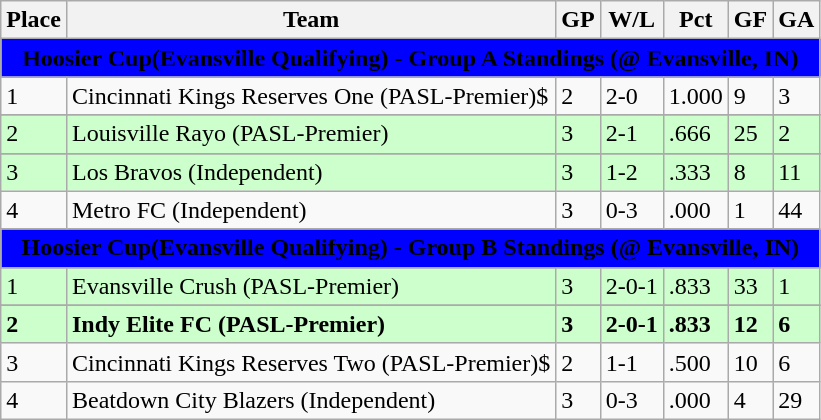<table class="wikitable">
<tr>
<th>Place</th>
<th>Team</th>
<th>GP</th>
<th>W/L</th>
<th>Pct</th>
<th>GF</th>
<th>GA</th>
</tr>
<tr>
<th style="background:blue;" colspan="9"><span>Hoosier Cup(Evansville Qualifying) - Group A Standings (@ Evansville, IN)</span></th>
</tr>
<tr>
<td>1</td>
<td>Cincinnati Kings Reserves One (PASL-Premier)$</td>
<td>2</td>
<td>2-0</td>
<td>1.000</td>
<td>9</td>
<td>3</td>
</tr>
<tr>
</tr>
<tr style="background:#cfc;">
<td>2</td>
<td>Louisville Rayo (PASL-Premier)</td>
<td>3</td>
<td>2-1</td>
<td>.666</td>
<td>25</td>
<td>2</td>
</tr>
<tr>
</tr>
<tr style="background:#cfc;">
<td>3</td>
<td>Los Bravos (Independent)</td>
<td>3</td>
<td>1-2</td>
<td>.333</td>
<td>8</td>
<td>11</td>
</tr>
<tr>
<td>4</td>
<td>Metro FC (Independent)</td>
<td>3</td>
<td>0-3</td>
<td>.000</td>
<td>1</td>
<td>44</td>
</tr>
<tr>
<th style="background:blue;" colspan="9"><span>Hoosier Cup(Evansville Qualifying) - Group B Standings (@ Evansville, IN)</span></th>
</tr>
<tr>
</tr>
<tr style="background:#cfc;">
<td>1</td>
<td>Evansville Crush (PASL-Premier)</td>
<td>3</td>
<td>2-0-1</td>
<td>.833</td>
<td>33</td>
<td>1</td>
</tr>
<tr>
</tr>
<tr style="background:#cfc;">
<td><strong>2</strong></td>
<td><strong>Indy Elite FC (PASL-Premier)</strong></td>
<td><strong>3</strong></td>
<td><strong>2-0-1</strong></td>
<td><strong>.833</strong></td>
<td><strong>12</strong></td>
<td><strong>6</strong></td>
</tr>
<tr>
<td>3</td>
<td>Cincinnati Kings Reserves Two (PASL-Premier)$</td>
<td>2</td>
<td>1-1</td>
<td>.500</td>
<td>10</td>
<td>6</td>
</tr>
<tr>
<td>4</td>
<td>Beatdown City Blazers (Independent)</td>
<td>3</td>
<td>0-3</td>
<td>.000</td>
<td>4</td>
<td>29</td>
</tr>
</table>
